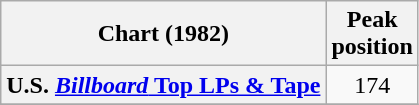<table class="wikitable sortable plainrowheaders" style="text-align:center">
<tr>
<th>Chart (1982)</th>
<th>Peak<br>position</th>
</tr>
<tr>
<th scope="row">U.S. <a href='#'><em>Billboard</em> Top LPs & Tape</a></th>
<td align=center>174</td>
</tr>
<tr>
</tr>
</table>
